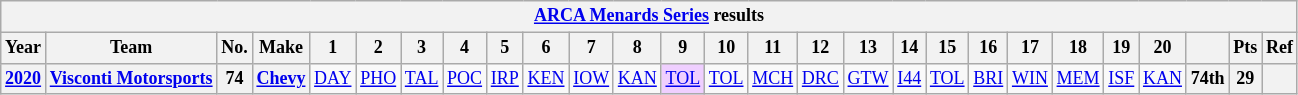<table class="wikitable" style="text-align:center; font-size:75%">
<tr>
<th colspan=48><a href='#'>ARCA Menards Series</a> results</th>
</tr>
<tr>
<th>Year</th>
<th>Team</th>
<th>No.</th>
<th>Make</th>
<th>1</th>
<th>2</th>
<th>3</th>
<th>4</th>
<th>5</th>
<th>6</th>
<th>7</th>
<th>8</th>
<th>9</th>
<th>10</th>
<th>11</th>
<th>12</th>
<th>13</th>
<th>14</th>
<th>15</th>
<th>16</th>
<th>17</th>
<th>18</th>
<th>19</th>
<th>20</th>
<th></th>
<th>Pts</th>
<th>Ref</th>
</tr>
<tr>
<th><a href='#'>2020</a></th>
<th><a href='#'>Visconti Motorsports</a></th>
<th>74</th>
<th><a href='#'>Chevy</a></th>
<td><a href='#'>DAY</a></td>
<td><a href='#'>PHO</a></td>
<td><a href='#'>TAL</a></td>
<td><a href='#'>POC</a></td>
<td><a href='#'>IRP</a></td>
<td><a href='#'>KEN</a></td>
<td><a href='#'>IOW</a></td>
<td><a href='#'>KAN</a></td>
<td style="background:#EFCFFF;"><a href='#'>TOL</a><br></td>
<td><a href='#'>TOL</a></td>
<td><a href='#'>MCH</a></td>
<td><a href='#'>DRC</a></td>
<td><a href='#'>GTW</a></td>
<td><a href='#'>I44</a></td>
<td><a href='#'>TOL</a></td>
<td><a href='#'>BRI</a></td>
<td><a href='#'>WIN</a></td>
<td><a href='#'>MEM</a></td>
<td><a href='#'>ISF</a></td>
<td><a href='#'>KAN</a></td>
<th>74th</th>
<th>29</th>
<th></th>
</tr>
</table>
